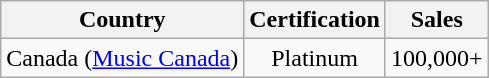<table class="wikitable">
<tr>
<th>Country</th>
<th style="text-align:center;">Certification</th>
<th style="text-align:center;">Sales</th>
</tr>
<tr>
<td>Canada (<a href='#'>Music Canada</a>)</td>
<td style="text-align:center;">Platinum</td>
<td align="right">100,000+</td>
</tr>
</table>
